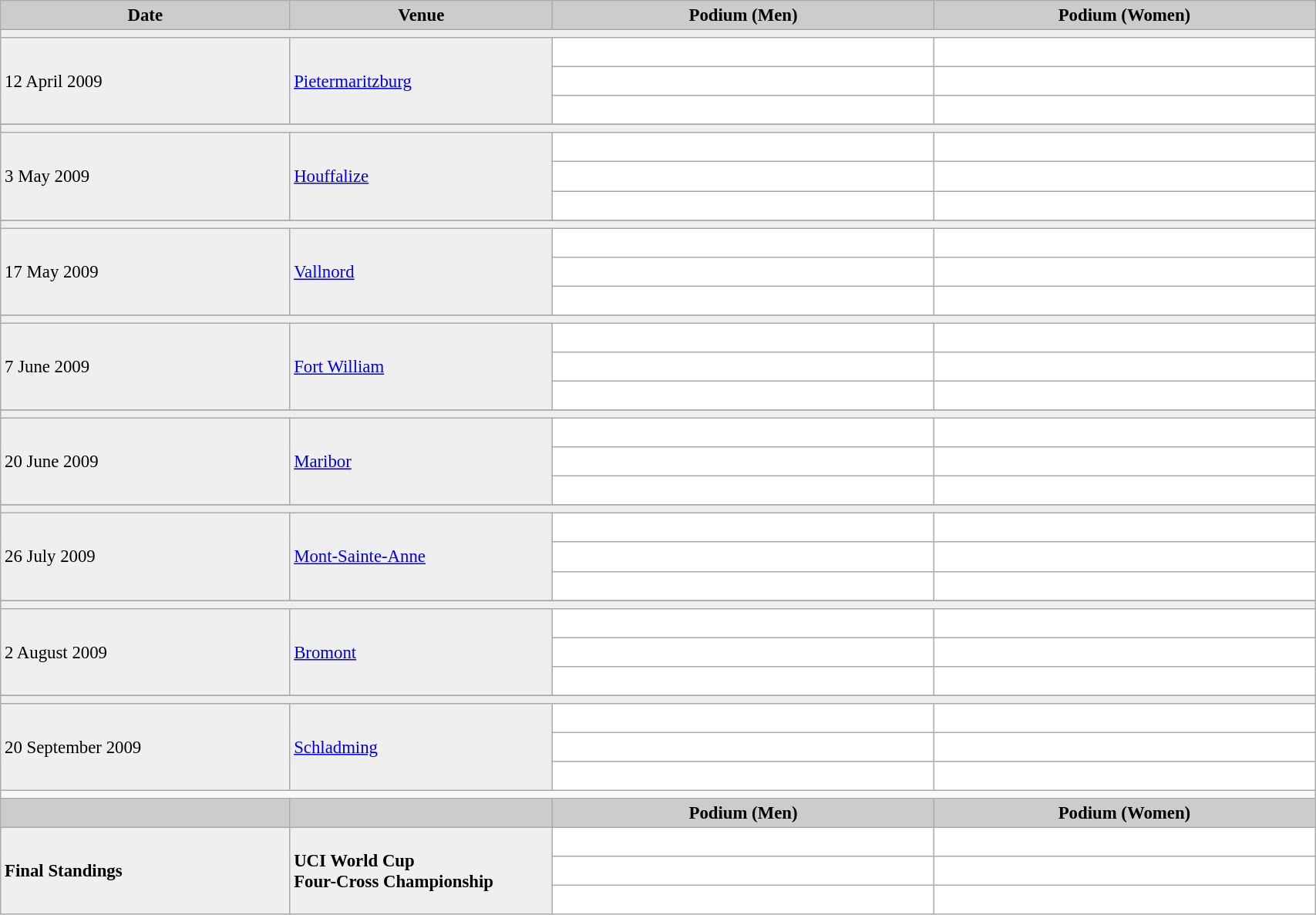<table class="wikitable" width=90% bgcolor="#f7f8ff" cellpadding="3" cellspacing="0" border="1" style="font-size: 95%; border: gray solid 1px; border-collapse: collapse;">
<tr bgcolor="#CCCCCC">
<td align="center"><strong>Date</strong></td>
<td width=20% align="center"><strong>Venue</strong></td>
<td width=29% align="center"><strong>Podium (Men)</strong></td>
<td width=29% align="center"><strong>Podium (Women)</strong></td>
</tr>
<tr bgcolor="#EFEFEF">
<td colspan=4></td>
</tr>
<tr bgcolor="#EFEFEF">
<td rowspan=3>12 April 2009</td>
<td rowspan=3> <a href='#'>Pietermaritzburg</a></td>
<td bgcolor="#ffffff">  </td>
<td bgcolor="#ffffff">  </td>
</tr>
<tr>
<td bgcolor="#ffffff">  </td>
<td bgcolor="#ffffff">  </td>
</tr>
<tr>
<td bgcolor="#ffffff">  </td>
<td bgcolor="#ffffff">  </td>
</tr>
<tr>
</tr>
<tr bgcolor="#EFEFEF">
<td colspan=4></td>
</tr>
<tr bgcolor="#EFEFEF">
<td rowspan=3>3 May 2009</td>
<td rowspan=3> <a href='#'>Houffalize</a></td>
<td bgcolor="#ffffff">  </td>
<td bgcolor="#ffffff">  </td>
</tr>
<tr>
<td bgcolor="#ffffff">  </td>
<td bgcolor="#ffffff">  </td>
</tr>
<tr>
<td bgcolor="#ffffff">  </td>
<td bgcolor="#ffffff">  </td>
</tr>
<tr>
</tr>
<tr bgcolor="#EFEFEF">
<td colspan=4></td>
</tr>
<tr bgcolor="#EFEFEF">
<td rowspan=3>17 May 2009</td>
<td rowspan=3> <a href='#'>Vallnord</a></td>
<td bgcolor="#ffffff">  </td>
<td bgcolor="#ffffff">  </td>
</tr>
<tr>
<td bgcolor="#ffffff">  </td>
<td bgcolor="#ffffff">  </td>
</tr>
<tr>
<td bgcolor="#ffffff">  </td>
<td bgcolor="#ffffff">  </td>
</tr>
<tr>
</tr>
<tr bgcolor="#EFEFEF">
<td colspan=4></td>
</tr>
<tr bgcolor="#EFEFEF">
<td rowspan=3>7 June 2009</td>
<td rowspan=3> <a href='#'>Fort William</a></td>
<td bgcolor="#ffffff">  </td>
<td bgcolor="#ffffff">  </td>
</tr>
<tr>
<td bgcolor="#ffffff">  </td>
<td bgcolor="#ffffff">  </td>
</tr>
<tr>
<td bgcolor="#ffffff">  </td>
<td bgcolor="#ffffff">  </td>
</tr>
<tr>
</tr>
<tr bgcolor="#EFEFEF">
<td colspan=4></td>
</tr>
<tr bgcolor="#EFEFEF">
<td rowspan=3>20 June 2009</td>
<td rowspan=3> <a href='#'>Maribor</a></td>
<td bgcolor="#ffffff">  </td>
<td bgcolor="#ffffff">  </td>
</tr>
<tr>
<td bgcolor="#ffffff">  </td>
<td bgcolor="#ffffff">  </td>
</tr>
<tr>
<td bgcolor="#ffffff">  </td>
<td bgcolor="#ffffff">  </td>
</tr>
<tr>
</tr>
<tr bgcolor="#EFEFEF">
<td colspan=4></td>
</tr>
<tr bgcolor="#EFEFEF">
<td rowspan=3>26 July 2009</td>
<td rowspan=3> <a href='#'>Mont-Sainte-Anne</a></td>
<td bgcolor="#ffffff">  </td>
<td bgcolor="#ffffff">  </td>
</tr>
<tr>
<td bgcolor="#ffffff">  </td>
<td bgcolor="#ffffff">  </td>
</tr>
<tr>
<td bgcolor="#ffffff">  </td>
<td bgcolor="#ffffff">  </td>
</tr>
<tr>
</tr>
<tr bgcolor="#EFEFEF">
<td colspan=4></td>
</tr>
<tr bgcolor="#EFEFEF">
<td rowspan=3>2 August 2009</td>
<td rowspan=3> <a href='#'>Bromont</a></td>
<td bgcolor="#ffffff">  </td>
<td bgcolor="#ffffff">  </td>
</tr>
<tr>
<td bgcolor="#ffffff">  </td>
<td bgcolor="#ffffff">  </td>
</tr>
<tr>
<td bgcolor="#ffffff">  </td>
<td bgcolor="#ffffff">  </td>
</tr>
<tr>
</tr>
<tr bgcolor="#EFEFEF">
<td colspan=4></td>
</tr>
<tr bgcolor="#EFEFEF">
<td rowspan=3>20 September 2009</td>
<td rowspan=3> <a href='#'>Schladming</a></td>
<td bgcolor="#ffffff">  </td>
<td bgcolor="#ffffff">  </td>
</tr>
<tr>
<td bgcolor="#ffffff">  </td>
<td bgcolor="#ffffff">  </td>
</tr>
<tr>
<td bgcolor="#ffffff">  </td>
<td bgcolor="#ffffff">  </td>
</tr>
<tr>
<td colspan=4></td>
</tr>
<tr bgcolor="#CCCCCC">
<td align="center"></td>
<td width=20% align="center"></td>
<td width=29% align="center"><strong>Podium (Men)</strong></td>
<td width=29% align="center"><strong>Podium (Women)</strong></td>
</tr>
<tr bgcolor="#EFEFEF">
<td rowspan=3><strong>Final Standings</strong></td>
<td rowspan=3><strong>UCI World Cup<br> Four-Cross Championship</strong></td>
<td bgcolor="#ffffff">   </td>
<td bgcolor="#ffffff">   </td>
</tr>
<tr>
<td bgcolor="#ffffff">   </td>
<td bgcolor="#ffffff">   </td>
</tr>
<tr>
<td bgcolor="#ffffff">   </td>
<td bgcolor="#ffffff">   </td>
</tr>
</table>
